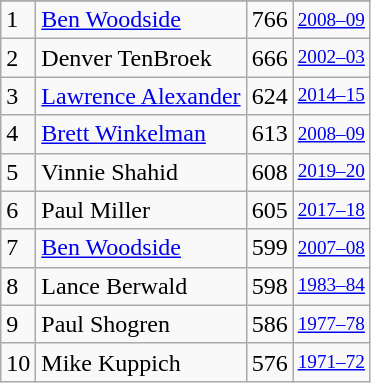<table class="wikitable">
<tr>
</tr>
<tr>
<td>1</td>
<td><a href='#'>Ben Woodside</a></td>
<td>766</td>
<td style="font-size:80%;"><a href='#'>2008–09</a></td>
</tr>
<tr>
<td>2</td>
<td>Denver TenBroek</td>
<td>666</td>
<td style="font-size:80%;"><a href='#'>2002–03</a></td>
</tr>
<tr>
<td>3</td>
<td><a href='#'>Lawrence Alexander</a></td>
<td>624</td>
<td style="font-size:80%;"><a href='#'>2014–15</a></td>
</tr>
<tr>
<td>4</td>
<td><a href='#'>Brett Winkelman</a></td>
<td>613</td>
<td style="font-size:80%;"><a href='#'>2008–09</a></td>
</tr>
<tr>
<td>5</td>
<td>Vinnie Shahid</td>
<td>608</td>
<td style="font-size:80%;"><a href='#'>2019–20</a></td>
</tr>
<tr>
<td>6</td>
<td>Paul Miller</td>
<td>605</td>
<td style="font-size:80%;"><a href='#'>2017–18</a></td>
</tr>
<tr>
<td>7</td>
<td><a href='#'>Ben Woodside</a></td>
<td>599</td>
<td style="font-size:80%;"><a href='#'>2007–08</a></td>
</tr>
<tr>
<td>8</td>
<td>Lance Berwald</td>
<td>598</td>
<td style="font-size:80%;"><a href='#'>1983–84</a></td>
</tr>
<tr>
<td>9</td>
<td>Paul Shogren</td>
<td>586</td>
<td style="font-size:80%;"><a href='#'>1977–78</a></td>
</tr>
<tr>
<td>10</td>
<td>Mike Kuppich</td>
<td>576</td>
<td style="font-size:80%;"><a href='#'>1971–72</a></td>
</tr>
</table>
